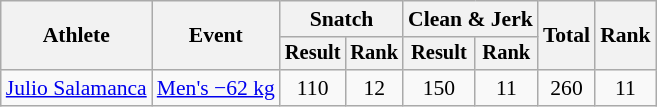<table class="wikitable" style="font-size:90%">
<tr>
<th rowspan="2">Athlete</th>
<th rowspan="2">Event</th>
<th colspan="2">Snatch</th>
<th colspan="2">Clean & Jerk</th>
<th rowspan="2">Total</th>
<th rowspan="2">Rank</th>
</tr>
<tr style="font-size:95%">
<th>Result</th>
<th>Rank</th>
<th>Result</th>
<th>Rank</th>
</tr>
<tr align=center>
<td align=left><a href='#'>Julio Salamanca</a></td>
<td align=left><a href='#'>Men's −62 kg</a></td>
<td>110</td>
<td>12</td>
<td>150</td>
<td>11</td>
<td>260</td>
<td>11</td>
</tr>
</table>
